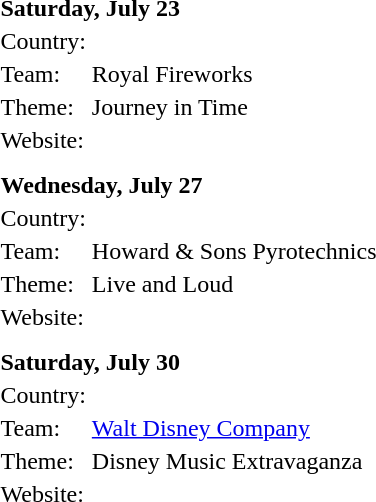<table border="0">
<tr>
<td colspan="2"><strong>Saturday, July 23</strong></td>
</tr>
<tr>
<td>Country:</td>
<td></td>
</tr>
<tr>
<td>Team:</td>
<td>Royal Fireworks</td>
</tr>
<tr>
<td>Theme:</td>
<td>Journey in Time</td>
</tr>
<tr>
<td>Website:</td>
<td></td>
</tr>
<tr>
<td colspan="2"></td>
</tr>
<tr>
<td></td>
</tr>
<tr>
<td colspan="2"><strong>Wednesday, July 27</strong></td>
</tr>
<tr>
<td>Country:</td>
<td></td>
</tr>
<tr>
<td>Team:</td>
<td>Howard & Sons Pyrotechnics</td>
</tr>
<tr>
<td>Theme:</td>
<td>Live and Loud</td>
</tr>
<tr>
<td>Website:</td>
<td></td>
</tr>
<tr>
<td colspan="2"></td>
</tr>
<tr>
<td></td>
</tr>
<tr>
<td colspan="2"><strong>Saturday, July 30</strong></td>
</tr>
<tr>
<td>Country:</td>
<td></td>
</tr>
<tr>
<td>Team:</td>
<td><a href='#'>Walt Disney Company</a></td>
</tr>
<tr>
<td>Theme:</td>
<td>Disney Music Extravaganza</td>
</tr>
<tr>
<td>Website:</td>
<td></td>
</tr>
<tr>
<td colspan="2"></td>
</tr>
</table>
